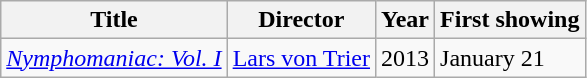<table class="wikitable sortable">
<tr>
<th>Title</th>
<th>Director</th>
<th>Year</th>
<th>First showing</th>
</tr>
<tr>
<td><em><a href='#'>Nymphomaniac: Vol. I</a></em></td>
<td><a href='#'>Lars von Trier</a></td>
<td>2013</td>
<td>January 21</td>
</tr>
</table>
